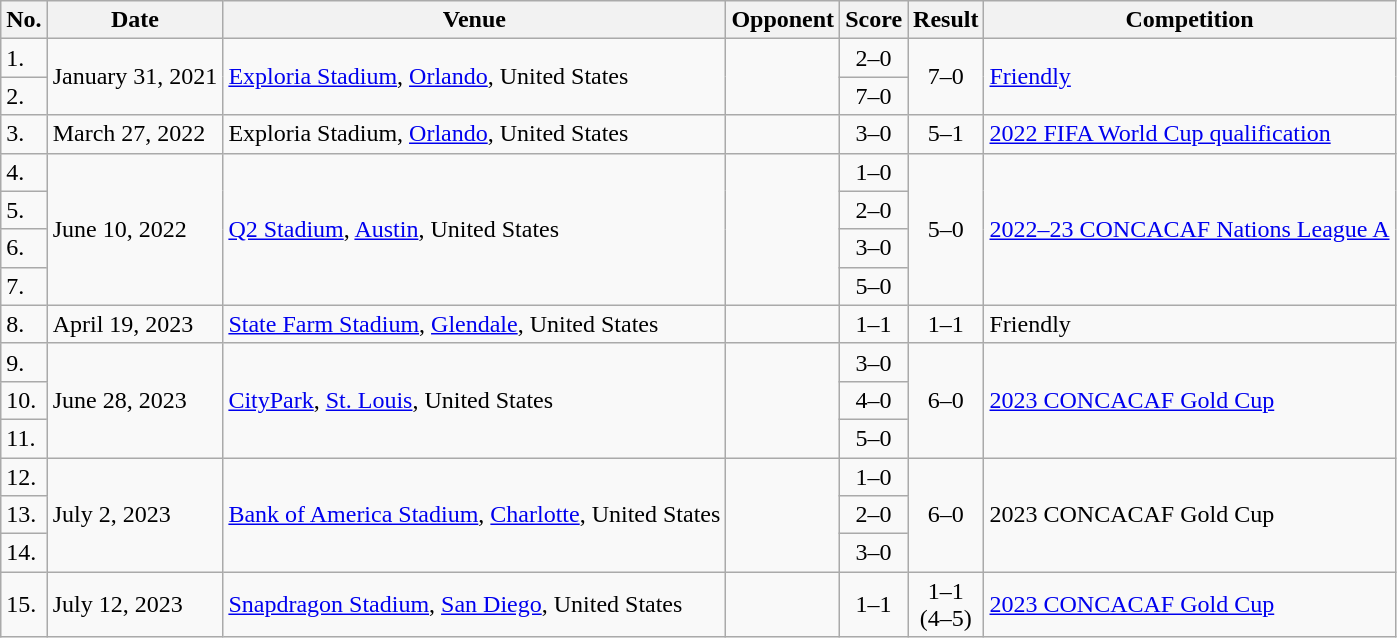<table class=wikitable>
<tr>
<th>No.</th>
<th>Date</th>
<th>Venue</th>
<th>Opponent</th>
<th>Score</th>
<th>Result</th>
<th>Competition</th>
</tr>
<tr>
<td>1.</td>
<td rowspan="2">January 31, 2021</td>
<td rowspan="2"><a href='#'>Exploria Stadium</a>, <a href='#'>Orlando</a>, United States</td>
<td rowspan="2"></td>
<td align=center>2–0</td>
<td rowspan="2" align="center">7–0</td>
<td rowspan="2"><a href='#'>Friendly</a></td>
</tr>
<tr>
<td>2.</td>
<td align=center>7–0</td>
</tr>
<tr>
<td>3.</td>
<td>March 27, 2022</td>
<td>Exploria Stadium, <a href='#'>Orlando</a>, United States</td>
<td></td>
<td align=center>3–0</td>
<td align="center">5–1</td>
<td><a href='#'>2022 FIFA World Cup qualification</a></td>
</tr>
<tr>
<td>4.</td>
<td rowspan="4">June 10, 2022</td>
<td rowspan="4"><a href='#'>Q2 Stadium</a>, <a href='#'>Austin</a>, United States</td>
<td rowspan="4'"></td>
<td align=center>1–0</td>
<td rowspan="4" align="center">5–0</td>
<td rowspan="4"><a href='#'>2022–23 CONCACAF Nations League A</a></td>
</tr>
<tr>
<td>5.</td>
<td align=center>2–0</td>
</tr>
<tr>
<td>6.</td>
<td align=center>3–0</td>
</tr>
<tr>
<td>7.</td>
<td align=center>5–0</td>
</tr>
<tr>
<td>8.</td>
<td>April 19, 2023</td>
<td><a href='#'>State Farm Stadium</a>, <a href='#'>Glendale</a>, United States</td>
<td></td>
<td align=center>1–1</td>
<td align="center">1–1</td>
<td>Friendly</td>
</tr>
<tr>
<td>9.</td>
<td rowspan="3">June 28, 2023</td>
<td rowspan="3"><a href='#'>CityPark</a>, <a href='#'>St. Louis</a>, United States</td>
<td rowspan="3'"></td>
<td align=center>3–0</td>
<td rowspan="3" align="center">6–0</td>
<td rowspan="3"><a href='#'>2023 CONCACAF Gold Cup</a></td>
</tr>
<tr>
<td>10.</td>
<td align=center>4–0</td>
</tr>
<tr>
<td>11.</td>
<td align=center>5–0</td>
</tr>
<tr>
<td>12.</td>
<td rowspan="3">July 2, 2023</td>
<td rowspan="3"><a href='#'>Bank of America Stadium</a>, <a href='#'>Charlotte</a>, United States</td>
<td rowspan="3'"></td>
<td align=center>1–0</td>
<td rowspan="3" align="center">6–0</td>
<td rowspan="3">2023 CONCACAF Gold Cup</td>
</tr>
<tr>
<td>13.</td>
<td align=center>2–0</td>
</tr>
<tr>
<td>14.</td>
<td align=center>3–0</td>
</tr>
<tr>
<td>15.</td>
<td>July 12, 2023</td>
<td><a href='#'>Snapdragon Stadium</a>, <a href='#'>San Diego</a>, United States</td>
<td></td>
<td align=center>1–1</td>
<td align="center">1–1<br>(4–5) </td>
<td><a href='#'>2023 CONCACAF Gold Cup</a></td>
</tr>
</table>
